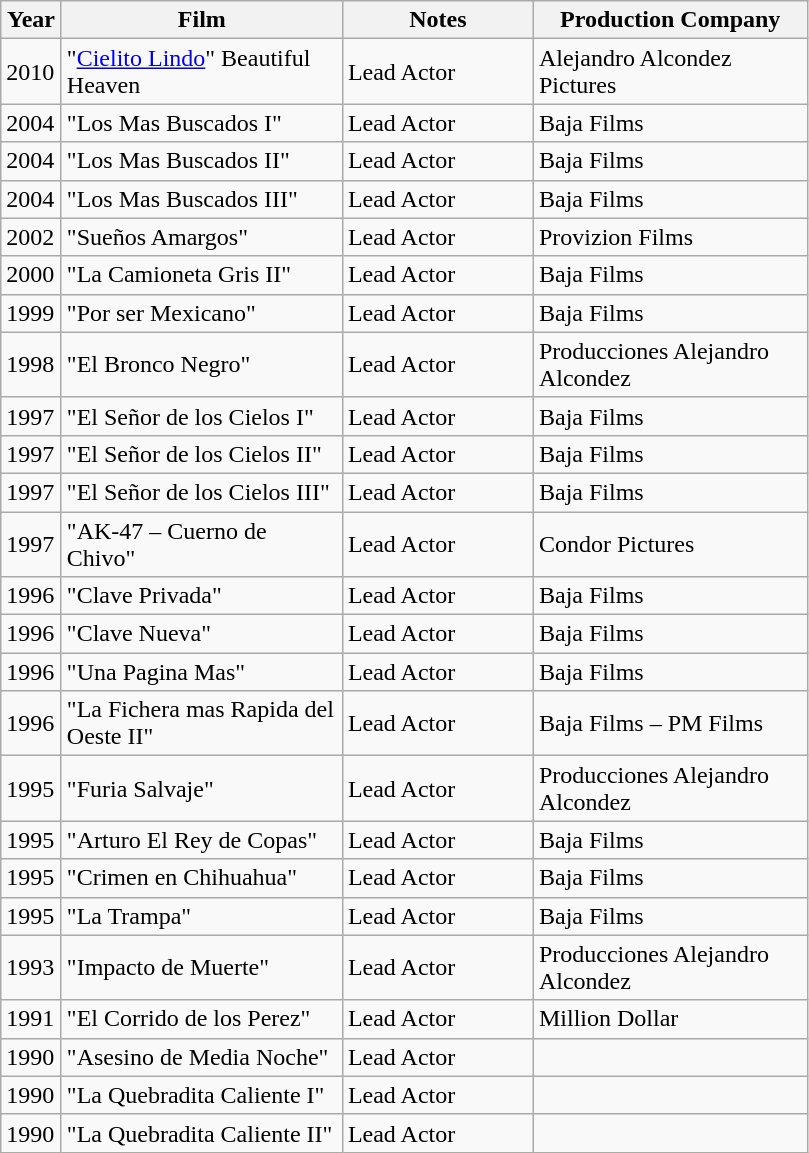<table class="wikitable">
<tr>
<th style="width:33px;">Year</th>
<th style="width:180px;">Film</th>
<th style="width:120px;">Notes</th>
<th style="width:175px;">Production Company</th>
</tr>
<tr>
<td>2010</td>
<td>"<a href='#'>Cielito Lindo</a>" Beautiful Heaven</td>
<td>Lead Actor</td>
<td>Alejandro Alcondez Pictures</td>
</tr>
<tr>
<td>2004</td>
<td>"Los Mas Buscados I"</td>
<td>Lead Actor</td>
<td>Baja Films</td>
</tr>
<tr>
<td>2004</td>
<td>"Los Mas Buscados II"</td>
<td>Lead Actor</td>
<td>Baja Films</td>
</tr>
<tr>
<td>2004</td>
<td>"Los Mas Buscados III"</td>
<td>Lead Actor</td>
<td>Baja Films</td>
</tr>
<tr>
<td>2002</td>
<td>"Sueños Amargos"</td>
<td>Lead Actor</td>
<td>Provizion Films</td>
</tr>
<tr>
<td>2000</td>
<td>"La Camioneta Gris II"</td>
<td>Lead Actor</td>
<td>Baja Films</td>
</tr>
<tr>
<td>1999</td>
<td>"Por ser Mexicano"</td>
<td>Lead Actor</td>
<td>Baja Films</td>
</tr>
<tr>
<td>1998</td>
<td>"El Bronco Negro"</td>
<td>Lead Actor</td>
<td>Producciones Alejandro Alcondez</td>
</tr>
<tr>
<td>1997</td>
<td>"El Señor de los Cielos I"</td>
<td>Lead Actor</td>
<td>Baja Films</td>
</tr>
<tr>
<td>1997</td>
<td>"El Señor de los Cielos II"</td>
<td>Lead Actor</td>
<td>Baja Films</td>
</tr>
<tr>
<td>1997</td>
<td>"El Señor de los Cielos III"</td>
<td>Lead Actor</td>
<td>Baja Films</td>
</tr>
<tr>
<td>1997</td>
<td>"AK-47 – Cuerno de Chivo"</td>
<td>Lead Actor</td>
<td>Condor Pictures</td>
</tr>
<tr>
<td>1996</td>
<td>"Clave Privada"</td>
<td>Lead Actor</td>
<td>Baja Films</td>
</tr>
<tr>
<td>1996</td>
<td>"Clave Nueva"</td>
<td>Lead Actor</td>
<td>Baja Films</td>
</tr>
<tr>
<td>1996</td>
<td>"Una Pagina Mas"</td>
<td>Lead Actor</td>
<td>Baja Films</td>
</tr>
<tr>
<td>1996</td>
<td>"La Fichera mas Rapida del Oeste II"</td>
<td>Lead Actor</td>
<td>Baja Films – PM Films</td>
</tr>
<tr>
<td>1995</td>
<td>"Furia Salvaje"</td>
<td>Lead Actor</td>
<td>Producciones Alejandro Alcondez</td>
</tr>
<tr>
<td>1995</td>
<td>"Arturo El Rey de Copas"</td>
<td>Lead Actor</td>
<td>Baja Films</td>
</tr>
<tr>
<td>1995</td>
<td>"Crimen en Chihuahua"</td>
<td>Lead Actor</td>
<td>Baja Films</td>
</tr>
<tr>
<td>1995</td>
<td>"La Trampa"</td>
<td>Lead Actor</td>
<td>Baja Films</td>
</tr>
<tr>
<td>1993</td>
<td>"Impacto de Muerte"</td>
<td>Lead Actor</td>
<td>Producciones Alejandro Alcondez</td>
</tr>
<tr>
<td>1991</td>
<td>"El Corrido de los Perez"</td>
<td>Lead Actor</td>
<td>Million Dollar</td>
</tr>
<tr>
<td>1990</td>
<td>"Asesino de Media Noche"</td>
<td>Lead Actor</td>
<td></td>
</tr>
<tr>
<td>1990</td>
<td>"La Quebradita Caliente I"</td>
<td>Lead Actor</td>
<td></td>
</tr>
<tr>
<td>1990</td>
<td>"La Quebradita Caliente II"</td>
<td>Lead Actor</td>
<td></td>
</tr>
</table>
